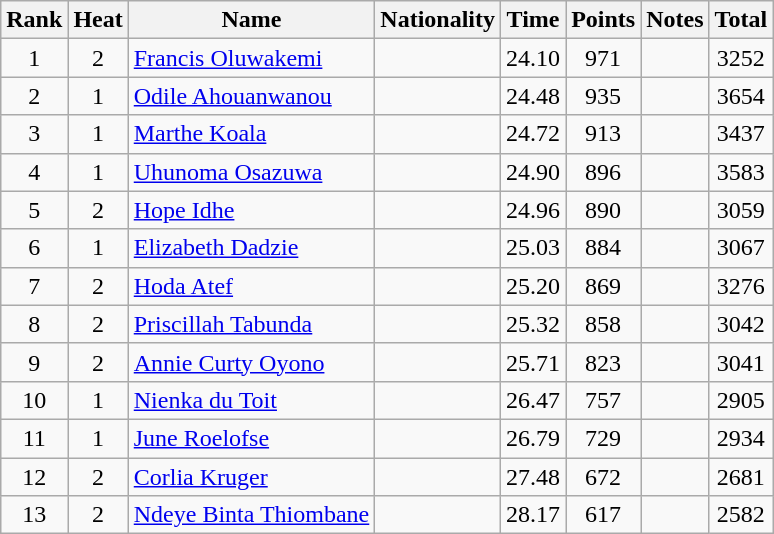<table class="wikitable sortable" style="text-align:center">
<tr>
<th>Rank</th>
<th>Heat</th>
<th>Name</th>
<th>Nationality</th>
<th>Time</th>
<th>Points</th>
<th>Notes</th>
<th>Total</th>
</tr>
<tr>
<td>1</td>
<td>2</td>
<td align="left"><a href='#'>Francis Oluwakemi</a></td>
<td align=left></td>
<td>24.10</td>
<td>971</td>
<td></td>
<td>3252</td>
</tr>
<tr>
<td>2</td>
<td>1</td>
<td align="left"><a href='#'>Odile Ahouanwanou</a></td>
<td align=left></td>
<td>24.48</td>
<td>935</td>
<td></td>
<td>3654</td>
</tr>
<tr>
<td>3</td>
<td>1</td>
<td align="left"><a href='#'>Marthe Koala</a></td>
<td align=left></td>
<td>24.72</td>
<td>913</td>
<td></td>
<td>3437</td>
</tr>
<tr>
<td>4</td>
<td>1</td>
<td align="left"><a href='#'>Uhunoma Osazuwa</a></td>
<td align=left></td>
<td>24.90</td>
<td>896</td>
<td></td>
<td>3583</td>
</tr>
<tr>
<td>5</td>
<td>2</td>
<td align="left"><a href='#'>Hope Idhe</a></td>
<td align=left></td>
<td>24.96</td>
<td>890</td>
<td></td>
<td>3059</td>
</tr>
<tr>
<td>6</td>
<td>1</td>
<td align="left"><a href='#'>Elizabeth Dadzie</a></td>
<td align=left></td>
<td>25.03</td>
<td>884</td>
<td></td>
<td>3067</td>
</tr>
<tr>
<td>7</td>
<td>2</td>
<td align="left"><a href='#'>Hoda Atef</a></td>
<td align=left></td>
<td>25.20</td>
<td>869</td>
<td></td>
<td>3276</td>
</tr>
<tr>
<td>8</td>
<td>2</td>
<td align="left"><a href='#'>Priscillah Tabunda</a></td>
<td align=left></td>
<td>25.32</td>
<td>858</td>
<td></td>
<td>3042</td>
</tr>
<tr>
<td>9</td>
<td>2</td>
<td align="left"><a href='#'>Annie Curty Oyono</a></td>
<td align=left></td>
<td>25.71</td>
<td>823</td>
<td></td>
<td>3041</td>
</tr>
<tr>
<td>10</td>
<td>1</td>
<td align="left"><a href='#'>Nienka du Toit</a></td>
<td align=left></td>
<td>26.47</td>
<td>757</td>
<td></td>
<td>2905</td>
</tr>
<tr>
<td>11</td>
<td>1</td>
<td align="left"><a href='#'>June Roelofse</a></td>
<td align=left></td>
<td>26.79</td>
<td>729</td>
<td></td>
<td>2934</td>
</tr>
<tr>
<td>12</td>
<td>2</td>
<td align="left"><a href='#'>Corlia Kruger</a></td>
<td align=left></td>
<td>27.48</td>
<td>672</td>
<td></td>
<td>2681</td>
</tr>
<tr>
<td>13</td>
<td>2</td>
<td align="left"><a href='#'>Ndeye Binta Thiombane</a></td>
<td align=left></td>
<td>28.17</td>
<td>617</td>
<td></td>
<td>2582</td>
</tr>
</table>
